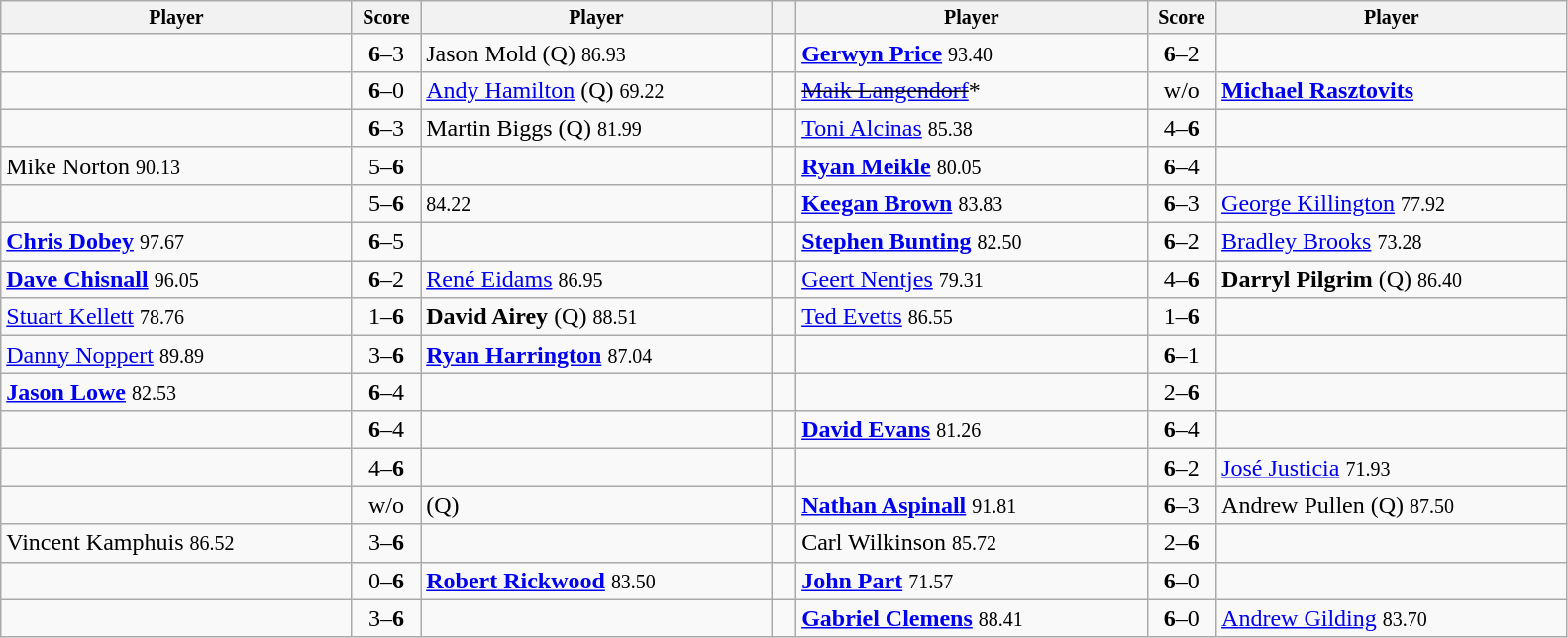<table class="wikitable">
<tr style="font-size:10pt;font-weight:bold">
<th width=230>Player</th>
<th width=40>Score</th>
<th width=230>Player</th>
<th width=10></th>
<th width=230>Player</th>
<th width=40>Score</th>
<th width=230>Player</th>
</tr>
<tr>
<td></td>
<td align=center><strong>6</strong>–3</td>
<td> Jason Mold (Q) <small><span>86.93</span></small></td>
<td></td>
<td> <strong><a href='#'>Gerwyn Price</a></strong> <small><span>93.40</span></small></td>
<td align=center><strong>6</strong>–2</td>
<td></td>
</tr>
<tr>
<td></td>
<td align=center><strong>6</strong>–0</td>
<td> <a href='#'>Andy Hamilton</a> (Q) <small><span>69.22</span></small></td>
<td></td>
<td> <s><a href='#'>Maik Langendorf</a></s>*</td>
<td align=center>w/o</td>
<td> <strong><a href='#'>Michael Rasztovits</a></strong></td>
</tr>
<tr>
<td></td>
<td align=center><strong>6</strong>–3</td>
<td> Martin Biggs (Q) <small><span>81.99</span></small></td>
<td></td>
<td> <a href='#'>Toni Alcinas</a> <small><span>85.38</span></small></td>
<td align=center>4–<strong>6</strong></td>
<td></td>
</tr>
<tr>
<td> Mike Norton <small><span>90.13</span></small></td>
<td align=center>5–<strong>6</strong></td>
<td></td>
<td></td>
<td> <strong><a href='#'>Ryan Meikle</a></strong> <small><span>80.05</span></small></td>
<td align=center><strong>6</strong>–4</td>
<td></td>
</tr>
<tr>
<td></td>
<td align=center>5–<strong>6</strong></td>
<td> <small><span>84.22</span></small></td>
<td></td>
<td> <strong><a href='#'>Keegan Brown</a></strong> <small><span>83.83</span></small></td>
<td align=center><strong>6</strong>–3</td>
<td> <a href='#'>George Killington</a> <small><span>77.92</span></small></td>
</tr>
<tr>
<td> <strong><a href='#'>Chris Dobey</a></strong> <small><span>97.67</span></small></td>
<td align=center><strong>6</strong>–5</td>
<td></td>
<td></td>
<td> <strong><a href='#'>Stephen Bunting</a></strong> <small><span>82.50</span></small></td>
<td align=center><strong>6</strong>–2</td>
<td> <a href='#'>Bradley Brooks</a> <small><span>73.28</span></small></td>
</tr>
<tr>
<td> <strong><a href='#'>Dave Chisnall</a></strong> <small><span>96.05</span></small></td>
<td align=center><strong>6</strong>–2</td>
<td> <a href='#'>René Eidams</a> <small><span>86.95</span></small></td>
<td></td>
<td> <a href='#'>Geert Nentjes</a> <small><span>79.31</span></small></td>
<td align=center>4–<strong>6</strong></td>
<td> <strong>Darryl Pilgrim</strong> (Q) <small><span>86.40</span></small></td>
</tr>
<tr>
<td> <a href='#'>Stuart Kellett</a> <small><span>78.76</span></small></td>
<td align=center>1–<strong>6</strong></td>
<td> <strong>David Airey</strong> (Q) <small><span>88.51</span></small></td>
<td></td>
<td> <a href='#'>Ted Evetts</a> <small><span>86.55</span></small></td>
<td align=center>1–<strong>6</strong></td>
<td></td>
</tr>
<tr>
<td> <a href='#'>Danny Noppert</a> <small><span>89.89</span></small></td>
<td align=center>3–<strong>6</strong></td>
<td> <strong><a href='#'>Ryan Harrington</a></strong> <small><span>87.04</span></small></td>
<td></td>
<td></td>
<td align=center><strong>6</strong>–1</td>
<td></td>
</tr>
<tr>
<td> <strong><a href='#'>Jason Lowe</a></strong> <small><span>82.53</span></small></td>
<td align=center><strong>6</strong>–4</td>
<td></td>
<td></td>
<td></td>
<td align=center>2–<strong>6</strong></td>
<td></td>
</tr>
<tr>
<td></td>
<td align=center><strong>6</strong>–4</td>
<td></td>
<td></td>
<td> <strong><a href='#'>David Evans</a></strong> <small><span>81.26</span></small></td>
<td align=center><strong>6</strong>–4</td>
<td></td>
</tr>
<tr>
<td></td>
<td align=center>4–<strong>6</strong></td>
<td></td>
<td></td>
<td></td>
<td align=center><strong>6</strong>–2</td>
<td> <a href='#'>José Justicia</a> <small><span>71.93</span></small></td>
</tr>
<tr>
<td></td>
<td align=center>w/o</td>
<td> (Q)</td>
<td></td>
<td> <strong><a href='#'>Nathan Aspinall</a></strong> <small><span>91.81</span></small></td>
<td align=center><strong>6</strong>–3</td>
<td> Andrew Pullen (Q) <small><span>87.50</span></small></td>
</tr>
<tr>
<td> Vincent Kamphuis <small><span>86.52</span></small></td>
<td align=center>3–<strong>6</strong></td>
<td></td>
<td></td>
<td> Carl Wilkinson <small><span>85.72</span></small></td>
<td align=center>2–<strong>6</strong></td>
<td></td>
</tr>
<tr>
<td></td>
<td align=center>0–<strong>6</strong></td>
<td> <strong><a href='#'>Robert Rickwood</a></strong> <small><span>83.50</span></small></td>
<td></td>
<td> <strong><a href='#'>John Part</a></strong> <small><span>71.57</span></small></td>
<td align=center><strong>6</strong>–0</td>
<td></td>
</tr>
<tr>
<td></td>
<td align=center>3–<strong>6</strong></td>
<td></td>
<td></td>
<td> <strong><a href='#'>Gabriel Clemens</a></strong> <small><span>88.41</span></small></td>
<td align=center><strong>6</strong>–0</td>
<td> <a href='#'>Andrew Gilding</a> <small><span>83.70</span></small></td>
</tr>
</table>
